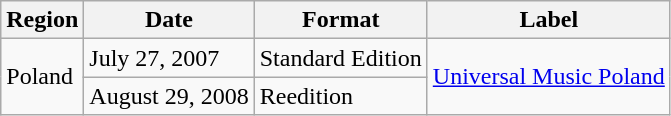<table class="wikitable">
<tr>
<th>Region</th>
<th>Date</th>
<th>Format</th>
<th>Label</th>
</tr>
<tr>
<td rowspan="2">Poland</td>
<td>July 27, 2007</td>
<td>Standard Edition</td>
<td rowspan="2"><a href='#'>Universal Music Poland</a></td>
</tr>
<tr>
<td>August 29, 2008</td>
<td>Reedition</td>
</tr>
</table>
